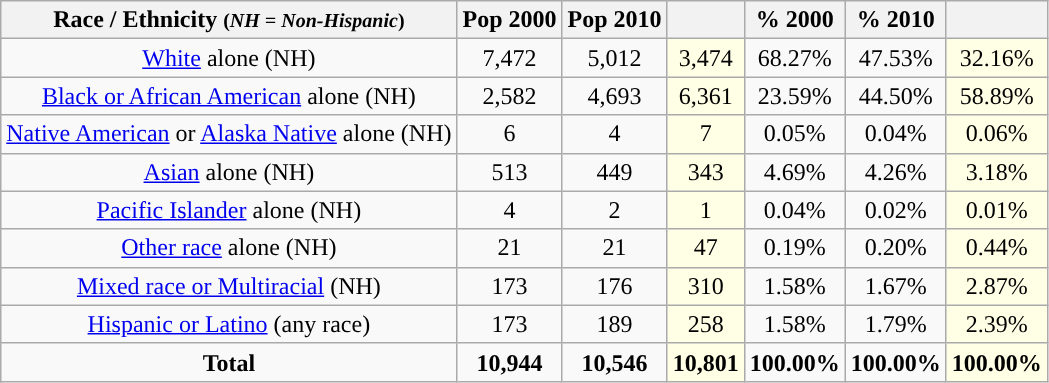<table class="wikitable" style="text-align:center;">
<tr>
<th>Race / Ethnicity <small>(<em>NH = Non-Hispanic</em>)</small></th>
<th>Pop 2000</th>
<th>Pop 2010</th>
<th></th>
<th>% 2000</th>
<th>% 2010</th>
<th></th>
</tr>
<tr>
<td><a href='#'>White</a> alone (NH)</td>
<td>7,472</td>
<td>5,012</td>
<td style='background: #ffffe6;'>3,474</td>
<td>68.27%</td>
<td>47.53%</td>
<td style='background: #ffffe6;'>32.16%</td>
</tr>
<tr>
<td><a href='#'>Black or African American</a> alone (NH)</td>
<td>2,582</td>
<td>4,693</td>
<td style='background: #ffffe6;'>6,361</td>
<td>23.59%</td>
<td>44.50%</td>
<td style='background: #ffffe6;'>58.89%</td>
</tr>
<tr>
<td><a href='#'>Native American</a> or <a href='#'>Alaska Native</a> alone (NH)</td>
<td>6</td>
<td>4</td>
<td style='background: #ffffe6;'>7</td>
<td>0.05%</td>
<td>0.04%</td>
<td style='background: #ffffe6;'>0.06%</td>
</tr>
<tr>
<td><a href='#'>Asian</a> alone (NH)</td>
<td>513</td>
<td>449</td>
<td style='background: #ffffe6;'>343</td>
<td>4.69%</td>
<td>4.26%</td>
<td style='background: #ffffe6;'>3.18%</td>
</tr>
<tr>
<td><a href='#'>Pacific Islander</a> alone (NH)</td>
<td>4</td>
<td>2</td>
<td style='background: #ffffe6;'>1</td>
<td>0.04%</td>
<td>0.02%</td>
<td style='background: #ffffe6;'>0.01%</td>
</tr>
<tr>
<td><a href='#'>Other race</a> alone (NH)</td>
<td>21</td>
<td>21</td>
<td style='background: #ffffe6;'>47</td>
<td>0.19%</td>
<td>0.20%</td>
<td style='background: #ffffe6;'>0.44%</td>
</tr>
<tr>
<td><a href='#'>Mixed race or Multiracial</a> (NH)</td>
<td>173</td>
<td>176</td>
<td style='background: #ffffe6;'>310</td>
<td>1.58%</td>
<td>1.67%</td>
<td style='background: #ffffe6;'>2.87%</td>
</tr>
<tr>
<td><a href='#'>Hispanic or Latino</a> (any race)</td>
<td>173</td>
<td>189</td>
<td style='background: #ffffe6;'>258</td>
<td>1.58%</td>
<td>1.79%</td>
<td style='background: #ffffe6;'>2.39%</td>
</tr>
<tr>
<td><strong>Total</strong></td>
<td><strong>10,944</strong></td>
<td><strong>10,546</strong></td>
<td style='background: #ffffe6;'><strong>10,801</strong></td>
<td><strong>100.00%</strong></td>
<td><strong>100.00%</strong></td>
<td style='background: #ffffe6;'><strong>100.00%</strong></td>
</tr>
</table>
